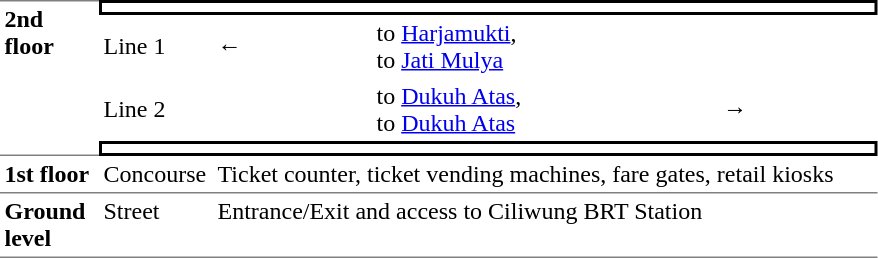<table border="0" cellpadding="3" cellspacing="0">
<tr>
<td rowspan="4" valign="top" width="60" style="border-top:solid 1px gray;border-bottom:solid 1px gray;"><strong>2nd floor</strong></td>
<td colspan="4" style="border-top:solid 2px black;border-right:solid 2px black;border-left:solid 2px black;border-bottom:solid 2px black;"><small></small></td>
</tr>
<tr>
<td width="70">Line 1</td>
<td width="100">← </td>
<td valign="top" width="225"> to <a href='#'>Harjamukti</a>,<br> to <a href='#'>Jati Mulya</a></td>
<td></td>
</tr>
<tr>
<td>Line 2</td>
<td></td>
<td valign="top"> to <a href='#'>Dukuh Atas</a>,<br> to <a href='#'>Dukuh Atas</a></td>
<td width="100"> →</td>
</tr>
<tr>
<td colspan="4" style="border:solid 2px black;"><small></small></td>
</tr>
<tr>
<td valign="top" style="border-bottom:solid 1px gray;"><strong>1st floor</strong></td>
<td valign="top" style="border-bottom:solid 1px gray;">Concourse</td>
<td colspan="3" valign="top" style="border-bottom:solid 1px gray;">Ticket counter, ticket vending machines, fare gates, retail kiosks</td>
</tr>
<tr>
<td valign="top" style="border-bottom:solid 1px gray;"><strong>Ground level</strong></td>
<td valign="top" style="border-bottom:solid 1px gray;">Street</td>
<td colspan="3" valign="top" style="border-bottom:solid 1px gray;">Entrance/Exit and access to Ciliwung BRT Station</td>
</tr>
</table>
